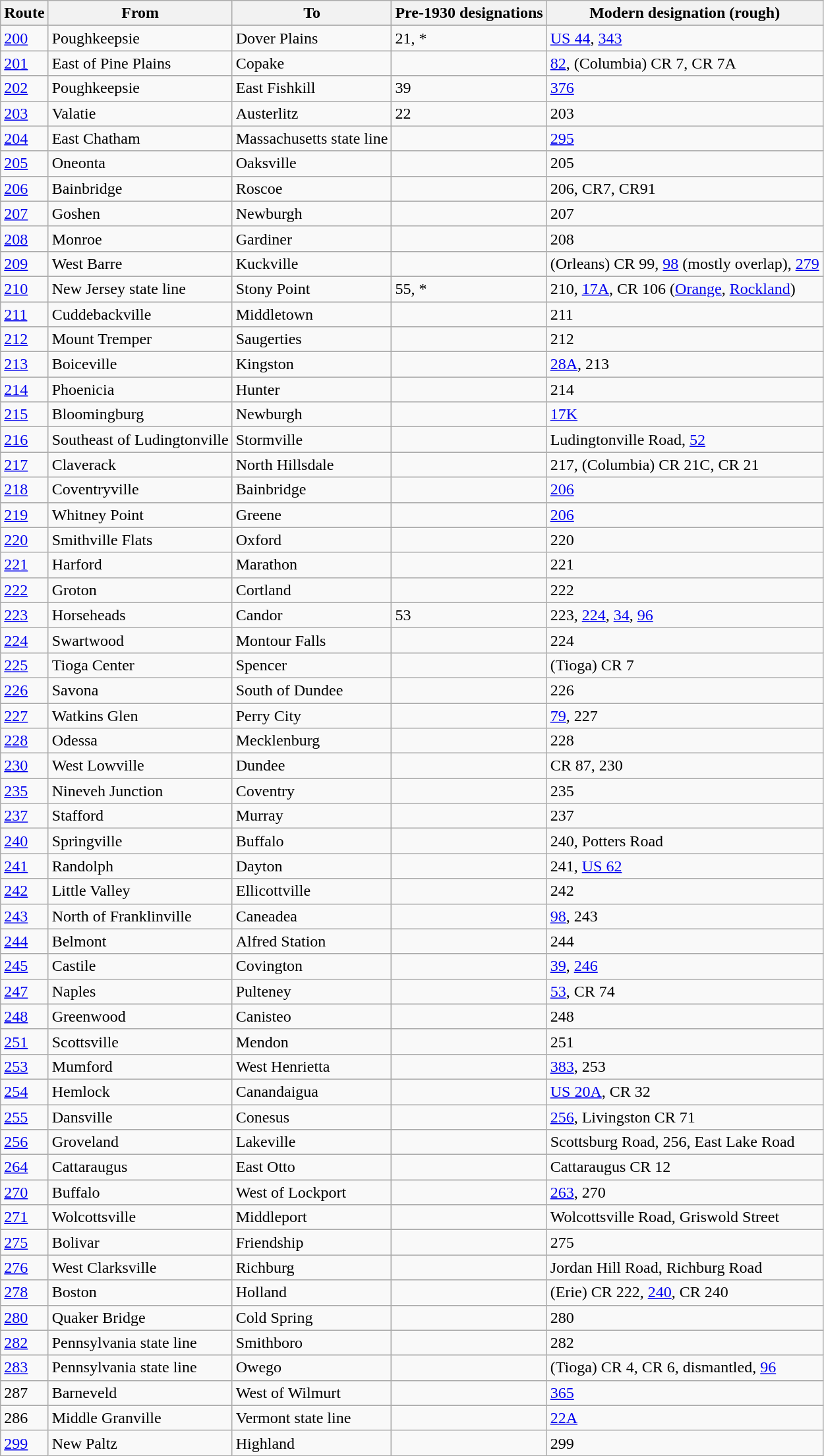<table class=wikitable>
<tr>
<th>Route</th>
<th>From</th>
<th>To</th>
<th>Pre-1930 designations</th>
<th>Modern designation (rough)</th>
</tr>
<tr>
<td><a href='#'>200</a></td>
<td>Poughkeepsie</td>
<td>Dover Plains</td>
<td>21, *</td>
<td><a href='#'>US 44</a>, <a href='#'>343</a></td>
</tr>
<tr>
<td><a href='#'>201</a></td>
<td>East of Pine Plains</td>
<td>Copake</td>
<td></td>
<td><a href='#'>82</a>, (Columbia) CR 7, CR 7A</td>
</tr>
<tr>
<td><a href='#'>202</a></td>
<td>Poughkeepsie</td>
<td>East Fishkill</td>
<td>39</td>
<td><a href='#'>376</a></td>
</tr>
<tr>
<td><a href='#'>203</a></td>
<td>Valatie</td>
<td>Austerlitz</td>
<td>22</td>
<td>203</td>
</tr>
<tr>
<td><a href='#'>204</a></td>
<td>East Chatham</td>
<td>Massachusetts state line</td>
<td></td>
<td><a href='#'>295</a></td>
</tr>
<tr>
<td><a href='#'>205</a></td>
<td>Oneonta</td>
<td>Oaksville</td>
<td></td>
<td>205</td>
</tr>
<tr>
<td><a href='#'>206</a></td>
<td>Bainbridge</td>
<td>Roscoe</td>
<td></td>
<td>206, CR7, CR91</td>
</tr>
<tr>
<td><a href='#'>207</a></td>
<td>Goshen</td>
<td>Newburgh</td>
<td></td>
<td>207</td>
</tr>
<tr>
<td><a href='#'>208</a></td>
<td>Monroe</td>
<td>Gardiner</td>
<td></td>
<td>208</td>
</tr>
<tr>
<td><a href='#'>209</a></td>
<td>West Barre</td>
<td>Kuckville</td>
<td></td>
<td>(Orleans) CR 99, <a href='#'>98</a> (mostly overlap), <a href='#'>279</a></td>
</tr>
<tr>
<td><a href='#'>210</a></td>
<td>New Jersey state line</td>
<td>Stony Point</td>
<td>55, *</td>
<td>210, <a href='#'>17A</a>, CR 106 (<a href='#'>Orange</a>, <a href='#'>Rockland</a>)</td>
</tr>
<tr>
<td><a href='#'>211</a></td>
<td>Cuddebackville</td>
<td>Middletown</td>
<td></td>
<td>211</td>
</tr>
<tr>
<td><a href='#'>212</a></td>
<td>Mount Tremper</td>
<td>Saugerties</td>
<td></td>
<td>212</td>
</tr>
<tr>
<td><a href='#'>213</a></td>
<td>Boiceville</td>
<td>Kingston</td>
<td></td>
<td><a href='#'>28A</a>, 213</td>
</tr>
<tr>
<td><a href='#'>214</a></td>
<td>Phoenicia</td>
<td>Hunter</td>
<td></td>
<td>214</td>
</tr>
<tr>
<td><a href='#'>215</a></td>
<td>Bloomingburg</td>
<td>Newburgh</td>
<td></td>
<td><a href='#'>17K</a></td>
</tr>
<tr>
<td><a href='#'>216</a></td>
<td>Southeast of Ludingtonville</td>
<td>Stormville</td>
<td></td>
<td>Ludingtonville Road, <a href='#'>52</a></td>
</tr>
<tr>
<td><a href='#'>217</a></td>
<td>Claverack</td>
<td>North Hillsdale</td>
<td></td>
<td>217, (Columbia) CR 21C, CR 21</td>
</tr>
<tr>
<td><a href='#'>218</a></td>
<td>Coventryville</td>
<td>Bainbridge</td>
<td></td>
<td><a href='#'>206</a></td>
</tr>
<tr>
<td><a href='#'>219</a></td>
<td>Whitney Point</td>
<td>Greene</td>
<td></td>
<td><a href='#'>206</a></td>
</tr>
<tr>
<td><a href='#'>220</a></td>
<td>Smithville Flats</td>
<td>Oxford</td>
<td></td>
<td>220</td>
</tr>
<tr>
<td><a href='#'>221</a></td>
<td>Harford</td>
<td>Marathon</td>
<td></td>
<td>221</td>
</tr>
<tr>
<td><a href='#'>222</a></td>
<td>Groton</td>
<td>Cortland</td>
<td></td>
<td>222</td>
</tr>
<tr>
<td><a href='#'>223</a></td>
<td>Horseheads</td>
<td>Candor</td>
<td>53</td>
<td>223, <a href='#'>224</a>, <a href='#'>34</a>, <a href='#'>96</a></td>
</tr>
<tr>
<td><a href='#'>224</a></td>
<td>Swartwood</td>
<td>Montour Falls</td>
<td></td>
<td>224</td>
</tr>
<tr>
<td><a href='#'>225</a></td>
<td>Tioga Center</td>
<td>Spencer</td>
<td></td>
<td>(Tioga) CR 7</td>
</tr>
<tr>
<td><a href='#'>226</a></td>
<td>Savona</td>
<td>South of Dundee</td>
<td></td>
<td>226</td>
</tr>
<tr>
<td><a href='#'>227</a></td>
<td>Watkins Glen</td>
<td>Perry City</td>
<td></td>
<td><a href='#'>79</a>, 227</td>
</tr>
<tr>
<td><a href='#'>228</a></td>
<td>Odessa</td>
<td>Mecklenburg</td>
<td></td>
<td>228</td>
</tr>
<tr>
<td><a href='#'>230</a></td>
<td>West Lowville</td>
<td>Dundee</td>
<td></td>
<td>CR 87, 230</td>
</tr>
<tr>
<td><a href='#'>235</a></td>
<td>Nineveh Junction</td>
<td>Coventry</td>
<td></td>
<td>235</td>
</tr>
<tr>
<td><a href='#'>237</a></td>
<td>Stafford</td>
<td>Murray</td>
<td></td>
<td>237</td>
</tr>
<tr>
<td><a href='#'>240</a></td>
<td>Springville</td>
<td>Buffalo</td>
<td></td>
<td>240, Potters Road</td>
</tr>
<tr>
<td><a href='#'>241</a></td>
<td>Randolph</td>
<td>Dayton</td>
<td></td>
<td>241, <a href='#'>US 62</a></td>
</tr>
<tr>
<td><a href='#'>242</a></td>
<td>Little Valley</td>
<td>Ellicottville</td>
<td></td>
<td>242</td>
</tr>
<tr>
<td><a href='#'>243</a></td>
<td>North of Franklinville</td>
<td>Caneadea</td>
<td></td>
<td><a href='#'>98</a>, 243</td>
</tr>
<tr>
<td><a href='#'>244</a></td>
<td>Belmont</td>
<td>Alfred Station</td>
<td></td>
<td>244</td>
</tr>
<tr>
<td><a href='#'>245</a></td>
<td>Castile</td>
<td>Covington</td>
<td></td>
<td><a href='#'>39</a>, <a href='#'>246</a></td>
</tr>
<tr>
<td><a href='#'>247</a></td>
<td>Naples</td>
<td>Pulteney</td>
<td></td>
<td><a href='#'>53</a>, CR 74</td>
</tr>
<tr>
<td><a href='#'>248</a></td>
<td>Greenwood</td>
<td>Canisteo</td>
<td></td>
<td>248</td>
</tr>
<tr>
<td><a href='#'>251</a></td>
<td>Scottsville</td>
<td>Mendon</td>
<td></td>
<td>251</td>
</tr>
<tr>
<td><a href='#'>253</a></td>
<td>Mumford</td>
<td>West Henrietta</td>
<td></td>
<td><a href='#'>383</a>, 253</td>
</tr>
<tr>
<td><a href='#'>254</a></td>
<td>Hemlock</td>
<td>Canandaigua</td>
<td></td>
<td><a href='#'>US 20A</a>, CR 32</td>
</tr>
<tr>
<td><a href='#'>255</a></td>
<td>Dansville</td>
<td>Conesus</td>
<td></td>
<td><a href='#'>256</a>, Livingston CR 71</td>
</tr>
<tr>
<td><a href='#'>256</a></td>
<td>Groveland</td>
<td>Lakeville</td>
<td></td>
<td>Scottsburg Road, 256, East Lake Road</td>
</tr>
<tr>
<td><a href='#'>264</a></td>
<td>Cattaraugus</td>
<td>East Otto</td>
<td></td>
<td>Cattaraugus CR 12</td>
</tr>
<tr>
<td><a href='#'>270</a></td>
<td>Buffalo</td>
<td>West of Lockport</td>
<td></td>
<td><a href='#'>263</a>, 270</td>
</tr>
<tr>
<td><a href='#'>271</a></td>
<td>Wolcottsville</td>
<td>Middleport</td>
<td></td>
<td>Wolcottsville Road, Griswold Street</td>
</tr>
<tr>
<td><a href='#'>275</a></td>
<td>Bolivar</td>
<td>Friendship</td>
<td></td>
<td>275</td>
</tr>
<tr>
<td><a href='#'>276</a></td>
<td>West Clarksville</td>
<td>Richburg</td>
<td></td>
<td>Jordan Hill Road, Richburg Road</td>
</tr>
<tr>
<td><a href='#'>278</a></td>
<td>Boston</td>
<td>Holland</td>
<td></td>
<td>(Erie) CR 222, <a href='#'>240</a>, CR 240</td>
</tr>
<tr>
<td><a href='#'>280</a></td>
<td>Quaker Bridge</td>
<td>Cold Spring</td>
<td></td>
<td>280</td>
</tr>
<tr>
<td><a href='#'>282</a></td>
<td>Pennsylvania state line</td>
<td>Smithboro</td>
<td></td>
<td>282</td>
</tr>
<tr>
<td><a href='#'>283</a></td>
<td>Pennsylvania state line</td>
<td>Owego</td>
<td></td>
<td>(Tioga) CR 4, CR 6, dismantled, <a href='#'>96</a></td>
</tr>
<tr>
<td>287</td>
<td>Barneveld</td>
<td>West of Wilmurt</td>
<td></td>
<td><a href='#'>365</a></td>
</tr>
<tr>
<td>286</td>
<td>Middle Granville</td>
<td>Vermont state line</td>
<td></td>
<td><a href='#'>22A</a></td>
</tr>
<tr>
<td><a href='#'>299</a></td>
<td>New Paltz</td>
<td>Highland</td>
<td></td>
<td>299</td>
</tr>
</table>
